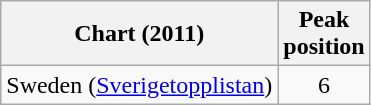<table class="wikitable sortable">
<tr>
<th>Chart (2011)</th>
<th>Peak<br>position</th>
</tr>
<tr>
<td>Sweden (<a href='#'>Sverigetopplistan</a>)</td>
<td align="center">6</td>
</tr>
</table>
